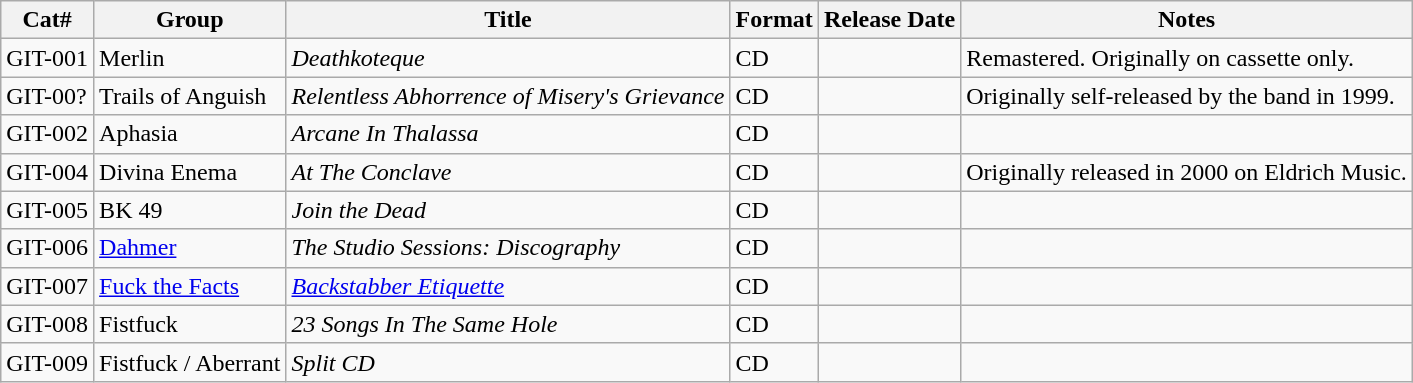<table class="wikitable sortable">
<tr valign="center">
<th>Cat#</th>
<th>Group</th>
<th>Title</th>
<th>Format</th>
<th>Release Date</th>
<th>Notes</th>
</tr>
<tr>
<td>GIT-001</td>
<td> Merlin</td>
<td><em>Deathkoteque</em></td>
<td>CD</td>
<td></td>
<td>Remastered. Originally on cassette only.</td>
</tr>
<tr>
<td>GIT-00?</td>
<td> Trails of Anguish</td>
<td><em>Relentless Abhorrence of Misery's Grievance</em></td>
<td>CD</td>
<td></td>
<td>Originally self-released by the band in 1999.</td>
</tr>
<tr>
<td>GIT-002</td>
<td> Aphasia</td>
<td><em>Arcane In Thalassa</em></td>
<td>CD</td>
<td></td>
<td></td>
</tr>
<tr>
<td>GIT-004</td>
<td> Divina Enema</td>
<td><em>At The Conclave</em></td>
<td>CD</td>
<td></td>
<td>Originally released in 2000 on Eldrich Music.</td>
</tr>
<tr>
<td>GIT-005</td>
<td> BK 49</td>
<td><em>Join the Dead</em></td>
<td>CD</td>
<td></td>
<td></td>
</tr>
<tr>
<td>GIT-006</td>
<td> <a href='#'>Dahmer</a></td>
<td><em>The Studio Sessions: Discography</em></td>
<td>CD</td>
<td></td>
<td></td>
</tr>
<tr>
<td>GIT-007</td>
<td> <a href='#'>Fuck the Facts</a></td>
<td><em><a href='#'>Backstabber Etiquette</a></em></td>
<td>CD</td>
<td></td>
<td></td>
</tr>
<tr>
<td>GIT-008</td>
<td> Fistfuck</td>
<td><em>23 Songs In The Same Hole</em></td>
<td>CD</td>
<td></td>
<td></td>
</tr>
<tr>
<td>GIT-009</td>
<td> Fistfuck /  Aberrant</td>
<td><em>Split CD</em></td>
<td>CD</td>
<td></td>
<td></td>
</tr>
</table>
